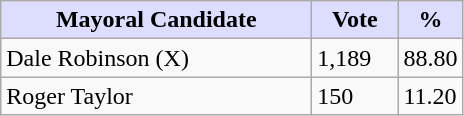<table class="wikitable">
<tr>
<th style="background:#ddf; width:200px;">Mayoral Candidate </th>
<th style="background:#ddf; width:50px;">Vote</th>
<th style="background:#ddf; width:30px;">%</th>
</tr>
<tr>
<td>Dale Robinson (X)</td>
<td>1,189</td>
<td>88.80</td>
</tr>
<tr>
<td>Roger Taylor</td>
<td>150</td>
<td>11.20</td>
</tr>
</table>
